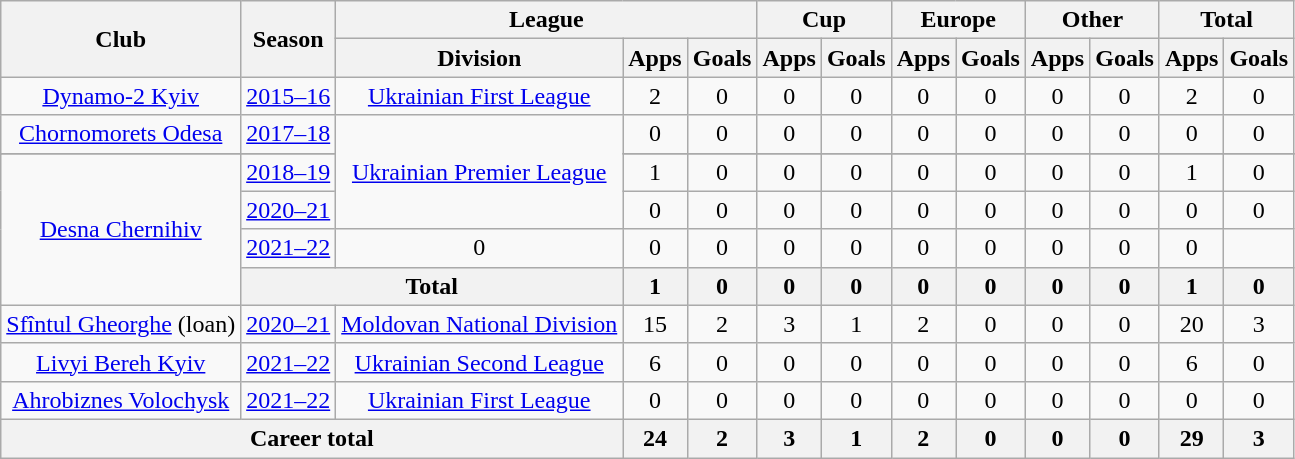<table class="wikitable" style="text-align:center">
<tr>
<th rowspan="2">Club</th>
<th rowspan="2">Season</th>
<th colspan="3">League</th>
<th colspan="2">Cup</th>
<th colspan="2">Europe</th>
<th colspan="2">Other</th>
<th colspan="2">Total</th>
</tr>
<tr>
<th>Division</th>
<th>Apps</th>
<th>Goals</th>
<th>Apps</th>
<th>Goals</th>
<th>Apps</th>
<th>Goals</th>
<th>Apps</th>
<th>Goals</th>
<th>Apps</th>
<th>Goals</th>
</tr>
<tr>
<td rowspan="1"><a href='#'>Dynamo-2 Kyiv</a></td>
<td><a href='#'>2015–16</a></td>
<td><a href='#'>Ukrainian First League</a></td>
<td>2</td>
<td>0</td>
<td>0</td>
<td>0</td>
<td>0</td>
<td>0</td>
<td>0</td>
<td>0</td>
<td>2</td>
<td>0</td>
</tr>
<tr>
<td rowspan="1"><a href='#'>Chornomorets Odesa</a></td>
<td><a href='#'>2017–18</a></td>
<td rowspan="4"><a href='#'>Ukrainian Premier League</a></td>
<td>0</td>
<td>0</td>
<td>0</td>
<td>0</td>
<td>0</td>
<td>0</td>
<td>0</td>
<td>0</td>
<td>0</td>
<td>0</td>
</tr>
<tr>
</tr>
<tr>
<td rowspan="4"><a href='#'>Desna Chernihiv</a></td>
<td><a href='#'>2018–19</a></td>
<td>1</td>
<td>0</td>
<td>0</td>
<td>0</td>
<td>0</td>
<td>0</td>
<td>0</td>
<td>0</td>
<td>1</td>
<td>0</td>
</tr>
<tr>
<td><a href='#'>2020–21</a></td>
<td>0</td>
<td>0</td>
<td>0</td>
<td>0</td>
<td>0</td>
<td>0</td>
<td>0</td>
<td>0</td>
<td>0</td>
<td>0</td>
</tr>
<tr>
<td><a href='#'>2021–22</a></td>
<td>0</td>
<td>0</td>
<td>0</td>
<td>0</td>
<td>0</td>
<td>0</td>
<td>0</td>
<td>0</td>
<td>0</td>
<td>0</td>
</tr>
<tr>
<th colspan="2">Total</th>
<th>1</th>
<th>0</th>
<th>0</th>
<th>0</th>
<th>0</th>
<th>0</th>
<th>0</th>
<th>0</th>
<th>1</th>
<th>0</th>
</tr>
<tr>
<td rowspan="1"><a href='#'>Sfîntul Gheorghe</a> (loan)</td>
<td><a href='#'>2020–21</a></td>
<td><a href='#'>Moldovan National Division</a></td>
<td>15</td>
<td>2</td>
<td>3</td>
<td>1</td>
<td>2</td>
<td>0</td>
<td>0</td>
<td>0</td>
<td>20</td>
<td>3</td>
</tr>
<tr>
<td rowspan="1"><a href='#'>Livyi Bereh Kyiv</a></td>
<td><a href='#'>2021–22</a></td>
<td><a href='#'>Ukrainian Second League</a></td>
<td>6</td>
<td>0</td>
<td>0</td>
<td>0</td>
<td>0</td>
<td>0</td>
<td>0</td>
<td>0</td>
<td>6</td>
<td>0</td>
</tr>
<tr>
<td rowspan="1"><a href='#'>Ahrobiznes Volochysk</a></td>
<td><a href='#'>2021–22</a></td>
<td><a href='#'>Ukrainian First League</a></td>
<td>0</td>
<td>0</td>
<td>0</td>
<td>0</td>
<td>0</td>
<td>0</td>
<td>0</td>
<td>0</td>
<td>0</td>
<td>0</td>
</tr>
<tr>
<th colspan="3">Career total</th>
<th>24</th>
<th>2</th>
<th>3</th>
<th>1</th>
<th>2</th>
<th>0</th>
<th>0</th>
<th>0</th>
<th>29</th>
<th>3</th>
</tr>
</table>
